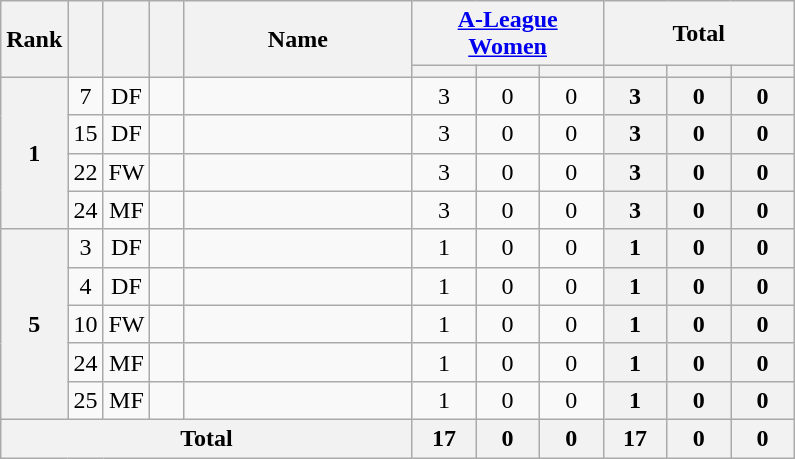<table class="wikitable sortable" style="text-align:center;">
<tr>
<th rowspan="2" width="15">Rank</th>
<th rowspan="2" width="15"></th>
<th rowspan="2" width="15"></th>
<th rowspan="2" width="15"></th>
<th rowspan="2" width="145">Name</th>
<th colspan="3" width="120"><a href='#'>A-League Women</a></th>
<th colspan="3" width="120">Total</th>
</tr>
<tr>
<th style="width:30px"></th>
<th style="width:30px"></th>
<th style="width:30px"></th>
<th style="width:30px"></th>
<th style="width:30px"></th>
<th style="width:30px"></th>
</tr>
<tr>
<th rowspan="4">1</th>
<td>7</td>
<td>DF</td>
<td></td>
<td align="left"><br></td>
<td>3</td>
<td>0</td>
<td>0<br></td>
<th>3</th>
<th>0</th>
<th>0</th>
</tr>
<tr>
<td>15</td>
<td>DF</td>
<td></td>
<td align="left"><br></td>
<td>3</td>
<td>0</td>
<td>0<br></td>
<th>3</th>
<th>0</th>
<th>0</th>
</tr>
<tr>
<td>22</td>
<td>FW</td>
<td></td>
<td align="left"><br></td>
<td>3</td>
<td>0</td>
<td>0<br></td>
<th>3</th>
<th>0</th>
<th>0</th>
</tr>
<tr>
<td>24</td>
<td>MF</td>
<td></td>
<td align="left"><br></td>
<td>3</td>
<td>0</td>
<td>0<br></td>
<th>3</th>
<th>0</th>
<th>0</th>
</tr>
<tr>
<th rowspan="5">5</th>
<td>3</td>
<td>DF</td>
<td></td>
<td align="left"><br></td>
<td>1</td>
<td>0</td>
<td>0<br></td>
<th>1</th>
<th>0</th>
<th>0</th>
</tr>
<tr>
<td>4</td>
<td>DF</td>
<td></td>
<td align="left"><br></td>
<td>1</td>
<td>0</td>
<td>0<br></td>
<th>1</th>
<th>0</th>
<th>0</th>
</tr>
<tr>
<td>10</td>
<td>FW</td>
<td></td>
<td align="left"><br></td>
<td>1</td>
<td>0</td>
<td>0<br></td>
<th>1</th>
<th>0</th>
<th>0</th>
</tr>
<tr>
<td>24</td>
<td>MF</td>
<td></td>
<td align="left"><br></td>
<td>1</td>
<td>0</td>
<td>0<br></td>
<th>1</th>
<th>0</th>
<th>0</th>
</tr>
<tr>
<td>25</td>
<td>MF</td>
<td></td>
<td align="left"><br></td>
<td>1</td>
<td>0</td>
<td>0<br></td>
<th>1</th>
<th>0</th>
<th>0</th>
</tr>
<tr>
<th colspan="5">Total<br></th>
<th>17</th>
<th>0</th>
<th>0<br></th>
<th>17</th>
<th>0</th>
<th>0</th>
</tr>
</table>
